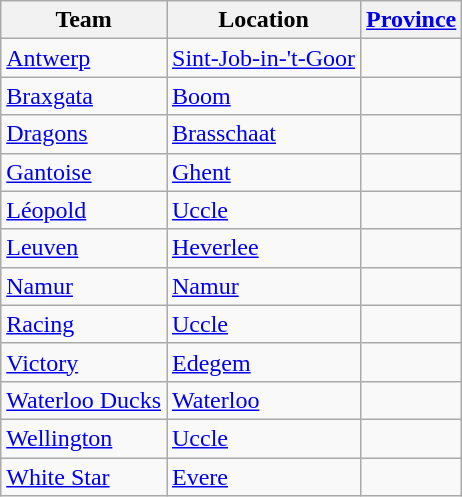<table class="wikitable sortable">
<tr>
<th>Team</th>
<th>Location</th>
<th><a href='#'>Province</a></th>
</tr>
<tr>
<td><a href='#'>Antwerp</a></td>
<td><a href='#'>Sint-Job-in-'t-Goor</a></td>
<td></td>
</tr>
<tr>
<td><a href='#'>Braxgata</a></td>
<td><a href='#'>Boom</a></td>
<td></td>
</tr>
<tr>
<td><a href='#'>Dragons</a></td>
<td><a href='#'>Brasschaat</a></td>
<td></td>
</tr>
<tr>
<td><a href='#'>Gantoise</a></td>
<td><a href='#'>Ghent</a></td>
<td></td>
</tr>
<tr>
<td><a href='#'>Léopold</a></td>
<td><a href='#'>Uccle</a></td>
<td></td>
</tr>
<tr>
<td><a href='#'>Leuven</a></td>
<td><a href='#'>Heverlee</a></td>
<td></td>
</tr>
<tr>
<td><a href='#'>Namur</a></td>
<td><a href='#'>Namur</a></td>
<td></td>
</tr>
<tr>
<td><a href='#'>Racing</a></td>
<td><a href='#'>Uccle</a></td>
<td></td>
</tr>
<tr>
<td><a href='#'>Victory</a></td>
<td><a href='#'>Edegem</a></td>
<td></td>
</tr>
<tr>
<td><a href='#'>Waterloo Ducks</a></td>
<td><a href='#'>Waterloo</a></td>
<td></td>
</tr>
<tr>
<td><a href='#'>Wellington</a></td>
<td><a href='#'>Uccle</a></td>
<td></td>
</tr>
<tr>
<td><a href='#'>White Star</a></td>
<td><a href='#'>Evere</a></td>
<td></td>
</tr>
</table>
